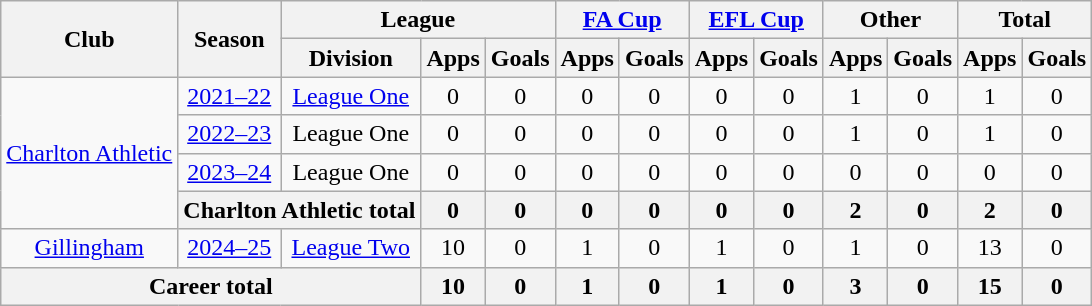<table class=wikitable style=text-align:center>
<tr>
<th rowspan=2>Club</th>
<th rowspan=2>Season</th>
<th colspan=3>League</th>
<th colspan=2><a href='#'>FA Cup</a></th>
<th colspan=2><a href='#'>EFL Cup</a></th>
<th colspan=2>Other</th>
<th colspan=2>Total</th>
</tr>
<tr>
<th>Division</th>
<th>Apps</th>
<th>Goals</th>
<th>Apps</th>
<th>Goals</th>
<th>Apps</th>
<th>Goals</th>
<th>Apps</th>
<th>Goals</th>
<th>Apps</th>
<th>Goals</th>
</tr>
<tr>
<td rowspan="4"><a href='#'>Charlton Athletic</a></td>
<td><a href='#'>2021–22</a></td>
<td><a href='#'>League One</a></td>
<td>0</td>
<td>0</td>
<td>0</td>
<td>0</td>
<td>0</td>
<td>0</td>
<td>1</td>
<td>0</td>
<td>1</td>
<td>0</td>
</tr>
<tr>
<td><a href='#'>2022–23</a></td>
<td>League One</td>
<td>0</td>
<td>0</td>
<td>0</td>
<td>0</td>
<td>0</td>
<td>0</td>
<td>1</td>
<td>0</td>
<td>1</td>
<td>0</td>
</tr>
<tr>
<td><a href='#'>2023–24</a></td>
<td>League One</td>
<td>0</td>
<td>0</td>
<td>0</td>
<td>0</td>
<td>0</td>
<td>0</td>
<td>0</td>
<td>0</td>
<td>0</td>
<td>0</td>
</tr>
<tr>
<th colspan="2">Charlton Athletic total</th>
<th>0</th>
<th>0</th>
<th>0</th>
<th>0</th>
<th>0</th>
<th>0</th>
<th>2</th>
<th>0</th>
<th>2</th>
<th>0</th>
</tr>
<tr>
<td><a href='#'>Gillingham</a></td>
<td><a href='#'>2024–25</a></td>
<td><a href='#'>League Two</a></td>
<td>10</td>
<td>0</td>
<td>1</td>
<td>0</td>
<td>1</td>
<td>0</td>
<td>1</td>
<td>0</td>
<td>13</td>
<td>0</td>
</tr>
<tr>
<th colspan=3>Career total</th>
<th>10</th>
<th>0</th>
<th>1</th>
<th>0</th>
<th>1</th>
<th>0</th>
<th>3</th>
<th>0</th>
<th>15</th>
<th>0</th>
</tr>
</table>
